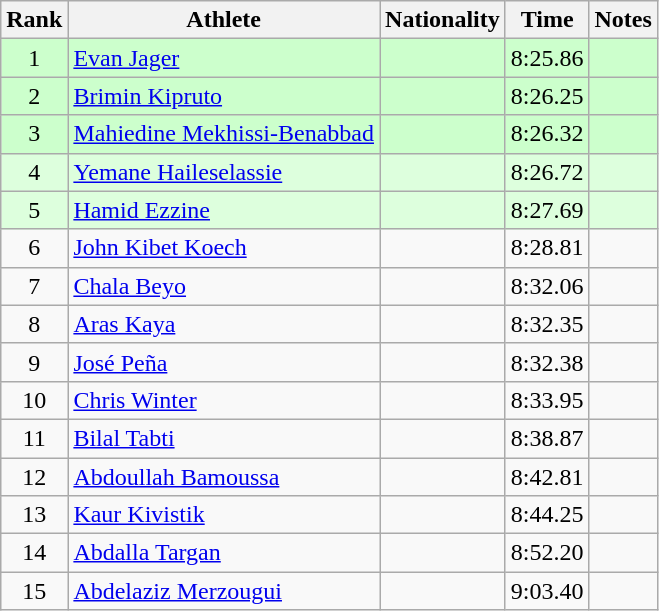<table class="wikitable sortable" style="text-align:center">
<tr>
<th>Rank</th>
<th>Athlete</th>
<th>Nationality</th>
<th>Time</th>
<th>Notes</th>
</tr>
<tr bgcolor=#ccffcc>
<td>1</td>
<td align=left><a href='#'>Evan Jager</a></td>
<td align=left></td>
<td>8:25.86</td>
<td></td>
</tr>
<tr bgcolor=#ccffcc>
<td>2</td>
<td align=left><a href='#'>Brimin Kipruto</a></td>
<td align=left></td>
<td>8:26.25</td>
<td></td>
</tr>
<tr bgcolor=#ccffcc>
<td>3</td>
<td align=left><a href='#'>Mahiedine Mekhissi-Benabbad</a></td>
<td align=left></td>
<td>8:26.32</td>
<td></td>
</tr>
<tr bgcolor=#ddffdd>
<td>4</td>
<td align=left><a href='#'>Yemane Haileselassie</a></td>
<td align=left></td>
<td>8:26.72</td>
<td></td>
</tr>
<tr bgcolor=#ddffdd>
<td>5</td>
<td align=left><a href='#'>Hamid Ezzine</a></td>
<td align=left></td>
<td>8:27.69</td>
<td></td>
</tr>
<tr>
<td>6</td>
<td align=left><a href='#'>John Kibet Koech</a></td>
<td align=left></td>
<td>8:28.81</td>
<td></td>
</tr>
<tr>
<td>7</td>
<td align=left><a href='#'>Chala Beyo</a></td>
<td align=left></td>
<td>8:32.06</td>
<td></td>
</tr>
<tr>
<td>8</td>
<td align=left><a href='#'>Aras Kaya</a></td>
<td align=left></td>
<td>8:32.35</td>
<td></td>
</tr>
<tr>
<td>9</td>
<td align=left><a href='#'>José Peña</a></td>
<td align=left></td>
<td>8:32.38</td>
<td></td>
</tr>
<tr>
<td>10</td>
<td align=left><a href='#'>Chris Winter</a></td>
<td align=left></td>
<td>8:33.95</td>
<td></td>
</tr>
<tr>
<td>11</td>
<td align=left><a href='#'>Bilal Tabti</a></td>
<td align=left></td>
<td>8:38.87</td>
<td></td>
</tr>
<tr>
<td>12</td>
<td align=left><a href='#'>Abdoullah Bamoussa</a></td>
<td align=left></td>
<td>8:42.81</td>
<td></td>
</tr>
<tr>
<td>13</td>
<td align=left><a href='#'>Kaur Kivistik</a></td>
<td align=left></td>
<td>8:44.25</td>
<td></td>
</tr>
<tr>
<td>14</td>
<td align=left><a href='#'>Abdalla Targan</a></td>
<td align=left></td>
<td>8:52.20</td>
<td></td>
</tr>
<tr>
<td>15</td>
<td align=left><a href='#'>Abdelaziz Merzougui</a></td>
<td align=left></td>
<td>9:03.40</td>
<td></td>
</tr>
</table>
